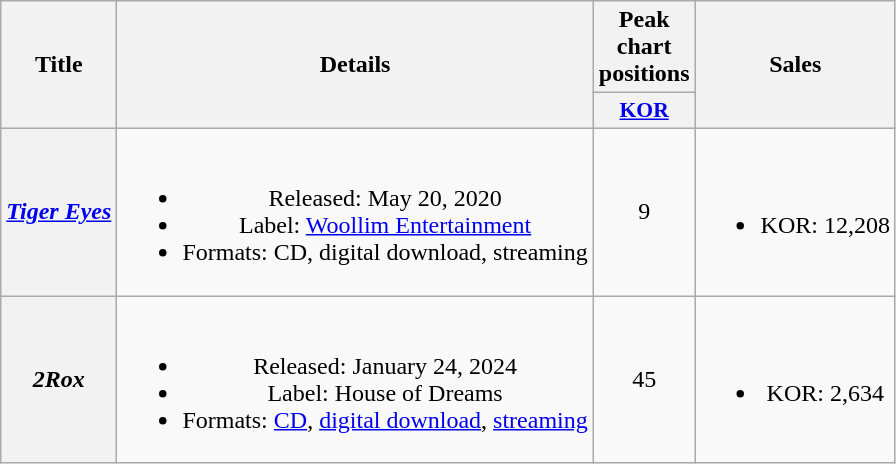<table class="wikitable plainrowheaders" style="text-align:center;">
<tr>
<th scope="col" rowspan="2">Title</th>
<th scope="col" rowspan="2">Details</th>
<th scope="col" colspan="1">Peak chart positions</th>
<th scope="col" rowspan="2">Sales</th>
</tr>
<tr>
<th scope="col" style="width:3em;font-size:90%;"><a href='#'>KOR</a><br></th>
</tr>
<tr>
<th scope="row"><em><a href='#'>Tiger Eyes</a></em></th>
<td><br><ul><li>Released: May 20, 2020</li><li>Label: <a href='#'>Woollim Entertainment</a></li><li>Formats: CD, digital download, streaming</li></ul></td>
<td>9</td>
<td><br><ul><li>KOR: 12,208</li></ul></td>
</tr>
<tr>
<th scope="row"><em>2Rox</em></th>
<td><br><ul><li>Released: January 24, 2024</li><li>Label: House of Dreams</li><li>Formats: <a href='#'>CD</a>, <a href='#'>digital download</a>, <a href='#'>streaming</a></li></ul></td>
<td>45</td>
<td><br><ul><li>KOR: 2,634</li></ul></td>
</tr>
</table>
